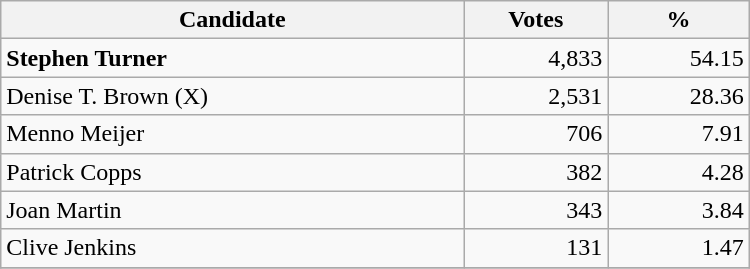<table style="width:500px;" class="wikitable">
<tr>
<th align="center">Candidate</th>
<th align="center">Votes</th>
<th align="center">%</th>
</tr>
<tr>
<td align="left"><strong>Stephen Turner</strong></td>
<td align="right">4,833</td>
<td align="right">54.15</td>
</tr>
<tr>
<td align="left">Denise T. Brown (X)</td>
<td align="right">2,531</td>
<td align="right">28.36</td>
</tr>
<tr>
<td align="left">Menno Meijer</td>
<td align="right">706</td>
<td align="right">7.91</td>
</tr>
<tr>
<td align="left">Patrick Copps</td>
<td align="right">382</td>
<td align="right">4.28</td>
</tr>
<tr>
<td align="left">Joan Martin</td>
<td align="right">343</td>
<td align="right">3.84</td>
</tr>
<tr>
<td align="left">Clive Jenkins</td>
<td align="right">131</td>
<td align="right">1.47</td>
</tr>
<tr>
</tr>
</table>
